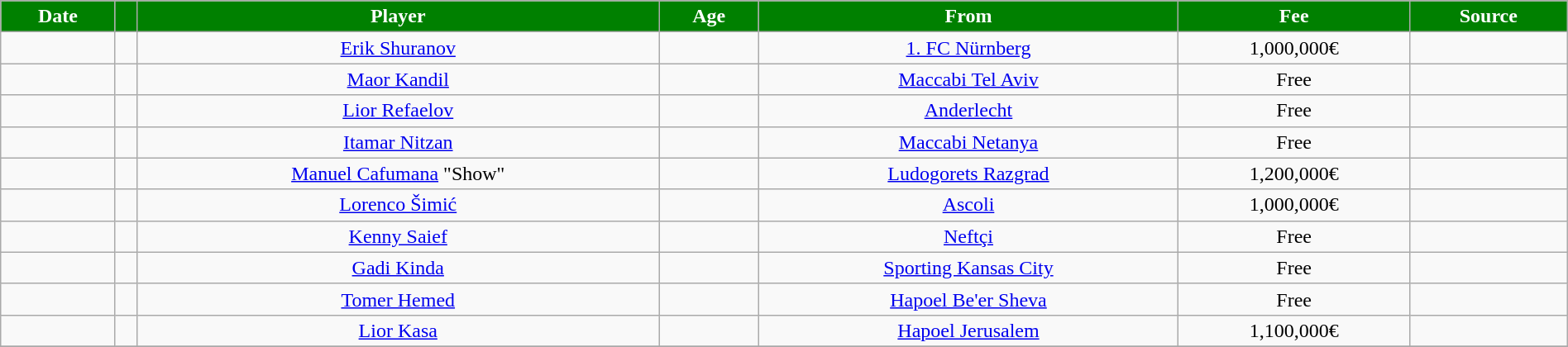<table class="wikitable sortable" style="text-align:center; width:100%;">
<tr>
<th scope="col" style="background:#008000; color:white;">Date</th>
<th scope="col" style="background:#008000; color:white;"></th>
<th scope="col" style="background:#008000; color:white;">Player</th>
<th scope="col" style="background:#008000; color:white;">Age</th>
<th scope="col" style="background:#008000; color:white;">From</th>
<th scope="col" style="background:#008000; color:white;" data-sort-type="currency">Fee</th>
<th scope="col" style="background:#008000; color:white;" class="unsortable">Source</th>
</tr>
<tr>
<td></td>
<td></td>
<td> <a href='#'>Erik Shuranov</a></td>
<td></td>
<td> <a href='#'>1. FC Nürnberg</a></td>
<td>1,000,000€</td>
<td></td>
</tr>
<tr>
<td></td>
<td></td>
<td> <a href='#'>Maor Kandil</a></td>
<td></td>
<td> <a href='#'>Maccabi Tel Aviv</a></td>
<td>Free</td>
<td></td>
</tr>
<tr>
<td></td>
<td></td>
<td> <a href='#'>Lior Refaelov</a></td>
<td></td>
<td> <a href='#'>Anderlecht</a></td>
<td>Free</td>
<td></td>
</tr>
<tr>
<td></td>
<td></td>
<td> <a href='#'>Itamar Nitzan</a></td>
<td></td>
<td> <a href='#'>Maccabi Netanya</a></td>
<td>Free</td>
<td></td>
</tr>
<tr>
<td></td>
<td></td>
<td> <a href='#'>Manuel Cafumana</a> "Show"</td>
<td></td>
<td> <a href='#'>Ludogorets Razgrad</a></td>
<td>1,200,000€</td>
<td></td>
</tr>
<tr>
<td></td>
<td></td>
<td> <a href='#'>Lorenco Šimić</a></td>
<td></td>
<td> <a href='#'>Ascoli</a></td>
<td>1,000,000€</td>
<td></td>
</tr>
<tr>
<td></td>
<td></td>
<td> <a href='#'>Kenny Saief</a></td>
<td></td>
<td> <a href='#'>Neftçi</a></td>
<td>Free</td>
<td></td>
</tr>
<tr>
<td></td>
<td></td>
<td> <a href='#'>Gadi Kinda</a></td>
<td></td>
<td> <a href='#'>Sporting Kansas City</a></td>
<td>Free</td>
<td></td>
</tr>
<tr>
<td></td>
<td></td>
<td> <a href='#'>Tomer Hemed</a></td>
<td></td>
<td> <a href='#'>Hapoel Be'er Sheva</a></td>
<td>Free</td>
<td></td>
</tr>
<tr>
<td></td>
<td></td>
<td> <a href='#'>Lior Kasa</a></td>
<td></td>
<td> <a href='#'>Hapoel Jerusalem</a></td>
<td>1,100,000€</td>
<td></td>
</tr>
<tr>
</tr>
</table>
